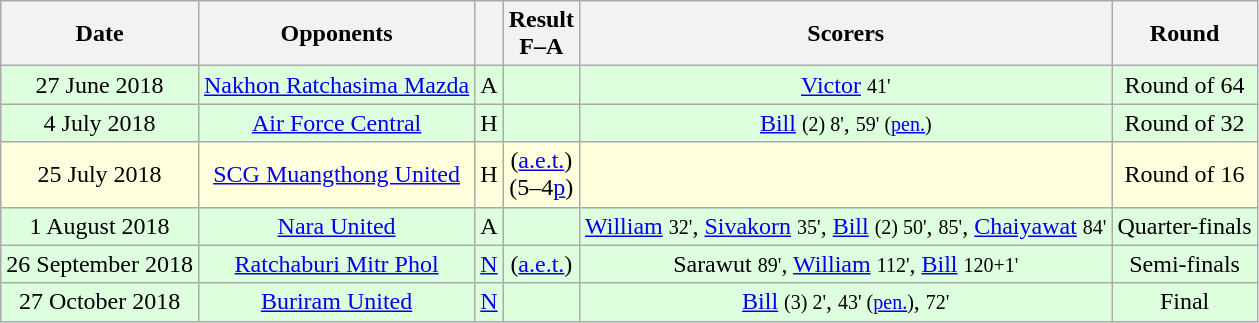<table class="wikitable" style="text-align:center">
<tr>
<th>Date</th>
<th>Opponents</th>
<th></th>
<th>Result<br>F–A</th>
<th>Scorers</th>
<th>Round</th>
</tr>
<tr bgcolor="#ddffdd">
<td nowrap>27 June 2018</td>
<td nowrap><a href='#'>Nakhon Ratchasima Mazda</a></td>
<td>A</td>
<td nowrap> </td>
<td nowrap><a href='#'>Victor</a> <small>41'</small></td>
<td nowrap>Round of 64</td>
</tr>
<tr bgcolor="#ddffdd">
<td nowrap>4 July 2018</td>
<td nowrap><a href='#'>Air Force Central</a></td>
<td>H</td>
<td nowrap> </td>
<td nowrap><a href='#'>Bill</a> <small>(2) 8'</small>, <small>59' (<a href='#'>pen.</a>)</small></td>
<td nowrap>Round of 32</td>
</tr>
<tr bgcolor="#ffffdd">
<td nowrap>25 July 2018</td>
<td nowrap><a href='#'>SCG Muangthong United</a></td>
<td>H</td>
<td nowrap>  (<a href='#'>a.e.t.</a>)<br>(5–4<a href='#'>p</a>)</td>
<td nowrap></td>
<td nowrap>Round of 16</td>
</tr>
<tr bgcolor="#ddffdd">
<td nowrap>1 August 2018</td>
<td nowrap><a href='#'>Nara United</a></td>
<td>A</td>
<td nowrap> </td>
<td nowrap><a href='#'>William</a> <small>32'</small>, <a href='#'>Sivakorn</a> <small>35'</small>, <a href='#'>Bill</a> <small>(2) 50'</small>, <small>85'</small>, <a href='#'>Chaiyawat</a> <small>84'</small></td>
<td nowrap>Quarter-finals</td>
</tr>
<tr bgcolor="#ddffdd">
<td nowrap>26 September 2018</td>
<td nowrap><a href='#'>Ratchaburi Mitr Phol</a></td>
<td><a href='#'>N</a></td>
<td nowrap>  (<a href='#'>a.e.t.</a>)</td>
<td nowrap>Sarawut <small>89'</small>, <a href='#'>William</a> <small>112'</small>, <a href='#'>Bill</a> <small>120+1'</small></td>
<td nowrap>Semi-finals</td>
</tr>
<tr bgcolor="#ddffdd">
<td nowrap>27 October 2018</td>
<td nowrap><a href='#'>Buriram United</a></td>
<td><a href='#'>N</a></td>
<td nowrap> </td>
<td nowrap><a href='#'>Bill</a> <small>(3) 2'</small>, <small>43' (<a href='#'>pen.</a>)</small>, <small>72'</small></td>
<td nowrap>Final</td>
</tr>
</table>
